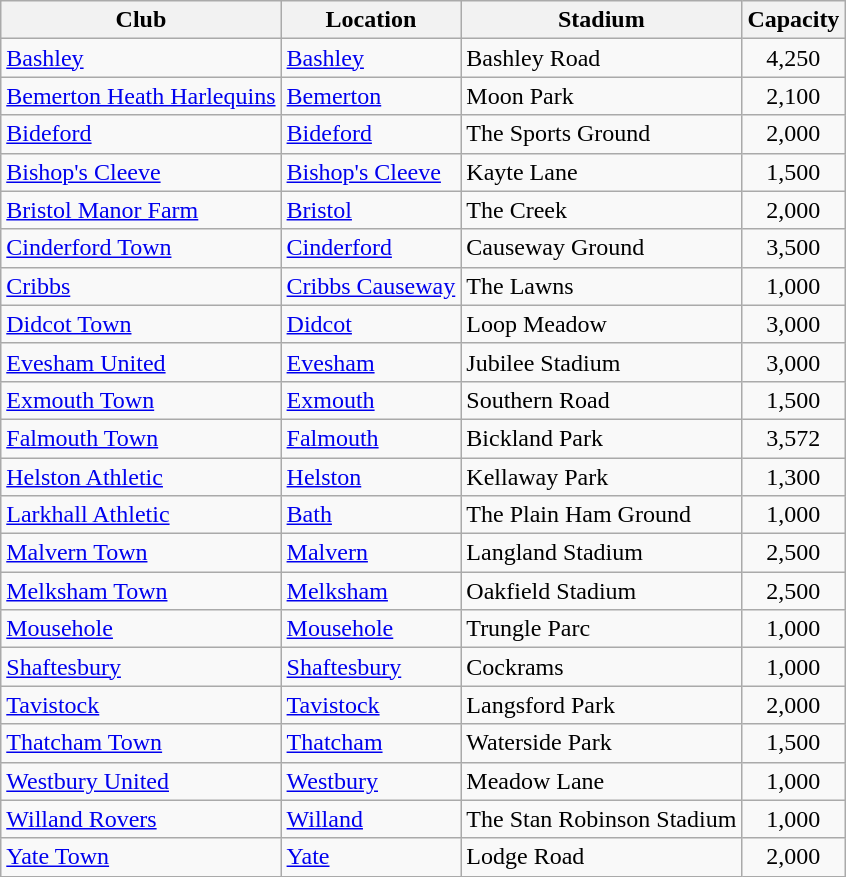<table class="wikitable sortable">
<tr>
<th>Club</th>
<th>Location</th>
<th>Stadium</th>
<th>Capacity</th>
</tr>
<tr>
<td><a href='#'>Bashley</a></td>
<td><a href='#'>Bashley</a></td>
<td>Bashley Road</td>
<td align="center">4,250</td>
</tr>
<tr>
<td><a href='#'>Bemerton Heath Harlequins</a></td>
<td><a href='#'>Bemerton</a></td>
<td>Moon Park</td>
<td align="center">2,100</td>
</tr>
<tr>
<td><a href='#'>Bideford</a></td>
<td><a href='#'>Bideford</a></td>
<td>The Sports Ground</td>
<td align="center">2,000</td>
</tr>
<tr>
<td><a href='#'>Bishop's Cleeve</a></td>
<td><a href='#'>Bishop's Cleeve</a></td>
<td>Kayte Lane</td>
<td align="center">1,500</td>
</tr>
<tr>
<td><a href='#'>Bristol Manor Farm</a></td>
<td><a href='#'>Bristol</a> </td>
<td>The Creek</td>
<td align="center">2,000</td>
</tr>
<tr>
<td><a href='#'>Cinderford Town</a></td>
<td><a href='#'>Cinderford</a></td>
<td>Causeway Ground</td>
<td align="center">3,500</td>
</tr>
<tr>
<td><a href='#'>Cribbs</a></td>
<td><a href='#'>Cribbs Causeway</a></td>
<td>The Lawns</td>
<td align="center">1,000</td>
</tr>
<tr>
<td><a href='#'>Didcot Town</a></td>
<td><a href='#'>Didcot</a></td>
<td>Loop Meadow</td>
<td align="center">3,000</td>
</tr>
<tr>
<td><a href='#'>Evesham United</a></td>
<td><a href='#'>Evesham</a></td>
<td>Jubilee Stadium</td>
<td align="center">3,000</td>
</tr>
<tr>
<td><a href='#'>Exmouth Town</a></td>
<td><a href='#'>Exmouth</a></td>
<td>Southern Road</td>
<td align="center">1,500</td>
</tr>
<tr>
<td><a href='#'>Falmouth Town</a></td>
<td><a href='#'>Falmouth</a></td>
<td>Bickland Park</td>
<td align="center">3,572</td>
</tr>
<tr>
<td><a href='#'>Helston Athletic</a></td>
<td><a href='#'>Helston</a></td>
<td>Kellaway Park</td>
<td align="center">1,300</td>
</tr>
<tr>
<td><a href='#'>Larkhall Athletic</a></td>
<td><a href='#'>Bath</a> </td>
<td>The Plain Ham Ground</td>
<td align="center">1,000</td>
</tr>
<tr>
<td><a href='#'>Malvern Town</a></td>
<td><a href='#'>Malvern</a></td>
<td>Langland Stadium</td>
<td align="center">2,500</td>
</tr>
<tr>
<td><a href='#'>Melksham Town</a></td>
<td><a href='#'>Melksham</a></td>
<td>Oakfield Stadium</td>
<td align="center">2,500</td>
</tr>
<tr>
<td><a href='#'>Mousehole</a></td>
<td><a href='#'>Mousehole</a></td>
<td>Trungle Parc</td>
<td align="center">1,000</td>
</tr>
<tr>
<td><a href='#'>Shaftesbury</a></td>
<td><a href='#'>Shaftesbury</a></td>
<td>Cockrams</td>
<td align="center">1,000</td>
</tr>
<tr>
<td><a href='#'>Tavistock</a></td>
<td><a href='#'>Tavistock</a></td>
<td>Langsford Park</td>
<td align="center">2,000</td>
</tr>
<tr>
<td><a href='#'>Thatcham Town</a></td>
<td><a href='#'>Thatcham</a></td>
<td>Waterside Park</td>
<td align="center">1,500</td>
</tr>
<tr>
<td><a href='#'>Westbury United</a></td>
<td><a href='#'>Westbury</a></td>
<td>Meadow Lane</td>
<td align="center">1,000</td>
</tr>
<tr>
<td><a href='#'>Willand Rovers</a></td>
<td><a href='#'>Willand</a></td>
<td>The Stan Robinson Stadium</td>
<td align="center">1,000</td>
</tr>
<tr>
<td><a href='#'>Yate Town</a></td>
<td><a href='#'>Yate</a></td>
<td>Lodge Road</td>
<td align="center">2,000</td>
</tr>
</table>
